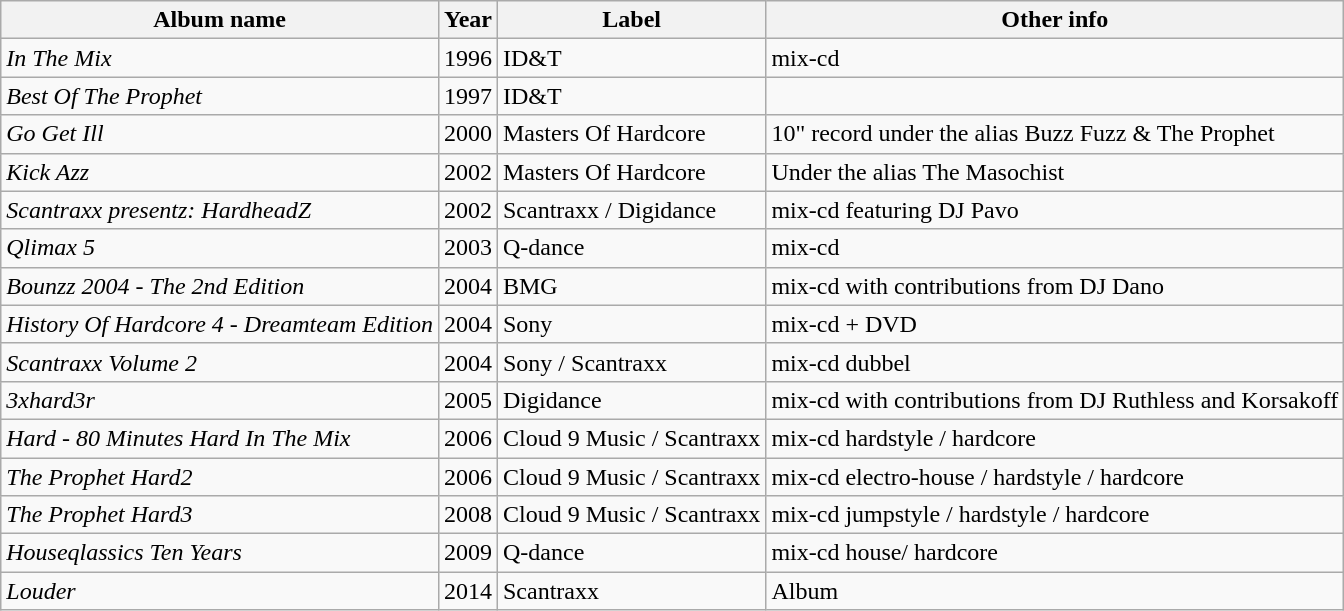<table class="wikitable">
<tr>
<th>Album name</th>
<th>Year</th>
<th>Label</th>
<th>Other info</th>
</tr>
<tr>
<td><em>In The Mix</em></td>
<td>1996</td>
<td>ID&T</td>
<td>mix-cd</td>
</tr>
<tr>
<td><em>Best Of The Prophet</em></td>
<td>1997</td>
<td>ID&T</td>
<td></td>
</tr>
<tr>
<td><em>Go Get Ill</em></td>
<td>2000</td>
<td>Masters Of Hardcore</td>
<td>10" record under the alias Buzz Fuzz & The Prophet</td>
</tr>
<tr>
<td><em>Kick Azz</em></td>
<td>2002</td>
<td>Masters Of Hardcore</td>
<td>Under the alias The Masochist</td>
</tr>
<tr>
<td><em>Scantraxx presentz: HardheadZ</em></td>
<td>2002</td>
<td>Scantraxx / Digidance</td>
<td>mix-cd featuring DJ Pavo</td>
</tr>
<tr>
<td><em>Qlimax 5</em></td>
<td>2003</td>
<td>Q-dance</td>
<td>mix-cd</td>
</tr>
<tr>
<td><em>Bounzz 2004 - The 2nd Edition</em></td>
<td>2004</td>
<td>BMG</td>
<td>mix-cd with contributions from DJ Dano</td>
</tr>
<tr>
<td><em>History Of Hardcore 4 - Dreamteam Edition</em></td>
<td>2004</td>
<td>Sony</td>
<td>mix-cd + DVD</td>
</tr>
<tr>
<td><em>Scantraxx Volume 2</em></td>
<td>2004</td>
<td>Sony / Scantraxx</td>
<td>mix-cd dubbel</td>
</tr>
<tr>
<td><em>3xhard3r</em></td>
<td>2005</td>
<td>Digidance</td>
<td>mix-cd with contributions from DJ Ruthless and Korsakoff</td>
</tr>
<tr>
<td><em>Hard - 80 Minutes Hard In The Mix</em></td>
<td>2006</td>
<td>Cloud 9 Music / Scantraxx</td>
<td>mix-cd hardstyle / hardcore</td>
</tr>
<tr>
<td><em>The Prophet Hard2</em></td>
<td>2006</td>
<td>Cloud 9 Music / Scantraxx</td>
<td>mix-cd electro-house / hardstyle / hardcore</td>
</tr>
<tr>
<td><em>The Prophet Hard3</em></td>
<td>2008</td>
<td>Cloud 9 Music / Scantraxx</td>
<td>mix-cd jumpstyle / hardstyle / hardcore</td>
</tr>
<tr>
<td><em>Houseqlassics Ten Years</em></td>
<td>2009</td>
<td>Q-dance</td>
<td>mix-cd house/ hardcore</td>
</tr>
<tr>
<td><em>Louder</em></td>
<td>2014</td>
<td>Scantraxx</td>
<td>Album</td>
</tr>
</table>
